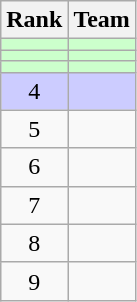<table class="wikitable">
<tr>
<th>Rank</th>
<th>Team</th>
</tr>
<tr bgcolor=ccffcc>
<td align=center></td>
<td></td>
</tr>
<tr bgcolor=ccffcc>
<td align=center></td>
<td></td>
</tr>
<tr bgcolor=ccffcc>
<td align=center></td>
<td></td>
</tr>
<tr bgcolor=ccccff>
<td align=center>4</td>
<td></td>
</tr>
<tr>
<td align=center>5</td>
<td></td>
</tr>
<tr>
<td align=center>6</td>
<td></td>
</tr>
<tr>
<td align=center>7</td>
<td></td>
</tr>
<tr>
<td align=center>8</td>
<td></td>
</tr>
<tr>
<td align=center>9</td>
<td></td>
</tr>
</table>
